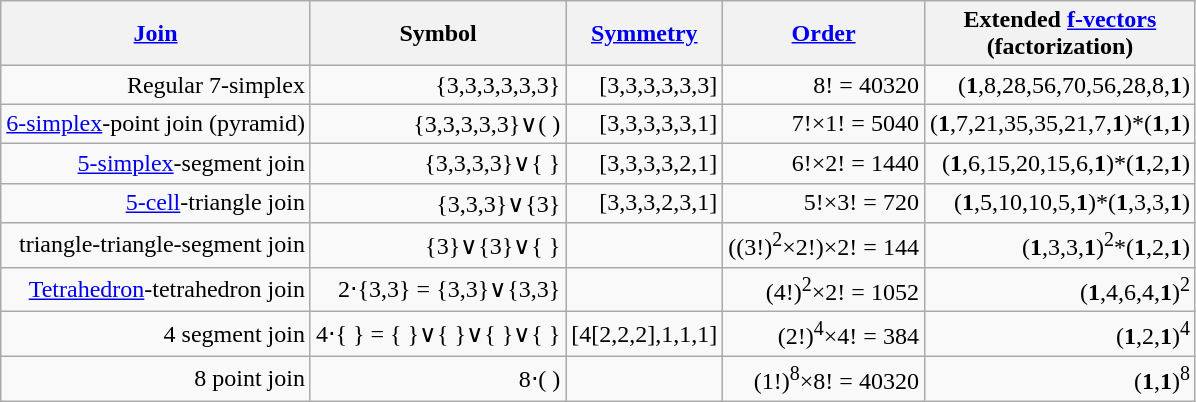<table class=wikitable>
<tr>
<th><a href='#'>Join</a></th>
<th>Symbol</th>
<th><a href='#'>Symmetry</a></th>
<th><a href='#'>Order</a></th>
<th>Extended <a href='#'>f-vectors</a><br>(factorization)</th>
</tr>
<tr align=right>
<td>Regular 7-simplex</td>
<td>{3,3,3,3,3,3}</td>
<td>[3,3,3,3,3,3]</td>
<td>8! = 40320</td>
<td>(<strong>1</strong>,8,28,56,70,56,28,8,<strong>1</strong>)</td>
</tr>
<tr align=right>
<td><a href='#'>6-simplex</a>-point join (pyramid)</td>
<td>{3,3,3,3,3}∨( )</td>
<td>[3,3,3,3,3,1]</td>
<td>7!×1! = 5040</td>
<td>(<strong>1</strong>,7,21,35,35,21,7,<strong>1</strong>)*(<strong>1</strong>,<strong>1</strong>)</td>
</tr>
<tr align=right>
<td><a href='#'>5-simplex</a>-segment join</td>
<td>{3,3,3,3}∨{ }</td>
<td>[3,3,3,3,2,1]</td>
<td>6!×2! = 1440</td>
<td>(<strong>1</strong>,6,15,20,15,6,<strong>1</strong>)*(<strong>1</strong>,2,<strong>1</strong>)</td>
</tr>
<tr align=right>
<td><a href='#'>5-cell</a>-triangle join</td>
<td>{3,3,3}∨{3}</td>
<td>[3,3,3,2,3,1]</td>
<td>5!×3! = 720</td>
<td>(<strong>1</strong>,5,10,10,5,<strong>1</strong>)*(<strong>1</strong>,3,3,<strong>1</strong>)</td>
</tr>
<tr align=right>
<td>triangle-triangle-segment join</td>
<td>{3}∨{3}∨{ }</td>
<td></td>
<td>((3!)<sup>2</sup>×2!)×2! = 144</td>
<td>(<strong>1</strong>,3,3,<strong>1</strong>)<sup>2</sup>*(<strong>1</strong>,2,<strong>1</strong>)</td>
</tr>
<tr align=right>
<td><a href='#'>Tetrahedron</a>-tetrahedron join</td>
<td>2⋅{3,3} = {3,3}∨{3,3}</td>
<td></td>
<td>(4!)<sup>2</sup>×2! = 1052</td>
<td>(<strong>1</strong>,4,6,4,<strong>1</strong>)<sup>2</sup></td>
</tr>
<tr align=right>
<td>4 segment join</td>
<td>4⋅{ } = { }∨{ }∨{ }∨{ }</td>
<td>[4[2,2,2],1,1,1]</td>
<td>(2!)<sup>4</sup>×4! = 384</td>
<td>(<strong>1</strong>,2,<strong>1</strong>)<sup>4</sup></td>
</tr>
<tr align=right>
<td>8 point join</td>
<td>8⋅( )</td>
<td></td>
<td>(1!)<sup>8</sup>×8! = 40320</td>
<td>(<strong>1</strong>,<strong>1</strong>)<sup>8</sup></td>
</tr>
</table>
